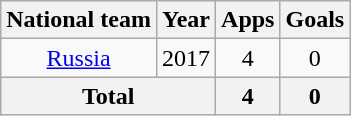<table class="wikitable" style="text-align:center">
<tr>
<th>National team</th>
<th>Year</th>
<th>Apps</th>
<th>Goals</th>
</tr>
<tr>
<td><a href='#'>Russia</a></td>
<td>2017</td>
<td>4</td>
<td>0</td>
</tr>
<tr>
<th colspan="2">Total</th>
<th>4</th>
<th>0</th>
</tr>
</table>
